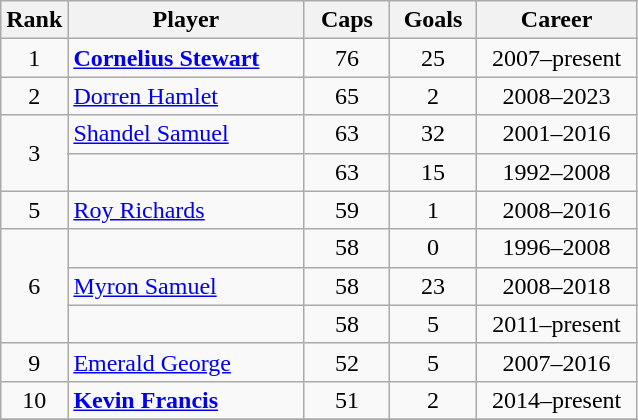<table class="wikitable sortable" style="text-align:center;">
<tr>
<th width=30px>Rank</th>
<th style="width:150px;">Player</th>
<th width=50px>Caps</th>
<th width=50px>Goals</th>
<th style="width:100px;">Career</th>
</tr>
<tr>
<td>1</td>
<td style="text-align: left;"><strong><a href='#'>Cornelius Stewart</a></strong></td>
<td>76</td>
<td>25</td>
<td>2007–present</td>
</tr>
<tr>
<td>2</td>
<td style="text-align: left;"><a href='#'>Dorren Hamlet</a></td>
<td>65</td>
<td>2</td>
<td>2008–2023</td>
</tr>
<tr>
<td rowspan=2>3</td>
<td style="text-align: left;"><a href='#'>Shandel Samuel</a></td>
<td>63</td>
<td>32</td>
<td>2001–2016</td>
</tr>
<tr>
<td style="text-align: left;"></td>
<td>63</td>
<td>15</td>
<td>1992–2008</td>
</tr>
<tr>
<td>5</td>
<td style="text-align: left;"><a href='#'>Roy Richards</a></td>
<td>59</td>
<td>1</td>
<td>2008–2016</td>
</tr>
<tr>
<td rowspan=3>6</td>
<td style="text-align: left;"></td>
<td>58</td>
<td>0</td>
<td>1996–2008</td>
</tr>
<tr>
<td style="text-align: left;"><a href='#'>Myron Samuel</a></td>
<td>58</td>
<td>23</td>
<td>2008–2018</td>
</tr>
<tr>
<td style="text-align: left;"><strong></strong></td>
<td>58</td>
<td>5</td>
<td>2011–present</td>
</tr>
<tr>
<td>9</td>
<td style="text-align: left;"><a href='#'>Emerald George</a></td>
<td>52</td>
<td>5</td>
<td>2007–2016</td>
</tr>
<tr>
<td>10</td>
<td style="text-align: left;"><strong><a href='#'>Kevin Francis</a></strong></td>
<td>51</td>
<td>2</td>
<td>2014–present</td>
</tr>
<tr>
</tr>
</table>
